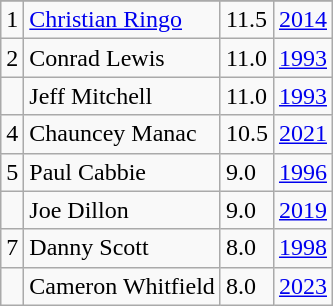<table class="wikitable">
<tr>
</tr>
<tr>
<td>1</td>
<td><a href='#'>Christian Ringo</a></td>
<td>11.5</td>
<td><a href='#'>2014</a></td>
</tr>
<tr>
<td>2</td>
<td>Conrad Lewis</td>
<td>11.0</td>
<td><a href='#'>1993</a></td>
</tr>
<tr>
<td></td>
<td>Jeff Mitchell</td>
<td>11.0</td>
<td><a href='#'>1993</a></td>
</tr>
<tr>
<td>4</td>
<td>Chauncey Manac</td>
<td>10.5</td>
<td><a href='#'>2021</a></td>
</tr>
<tr>
<td>5</td>
<td>Paul Cabbie</td>
<td>9.0</td>
<td><a href='#'>1996</a></td>
</tr>
<tr>
<td></td>
<td>Joe Dillon</td>
<td>9.0</td>
<td><a href='#'>2019</a></td>
</tr>
<tr>
<td>7</td>
<td>Danny Scott</td>
<td>8.0</td>
<td><a href='#'>1998</a></td>
</tr>
<tr>
<td></td>
<td>Cameron Whitfield</td>
<td>8.0</td>
<td><a href='#'>2023</a></td>
</tr>
</table>
